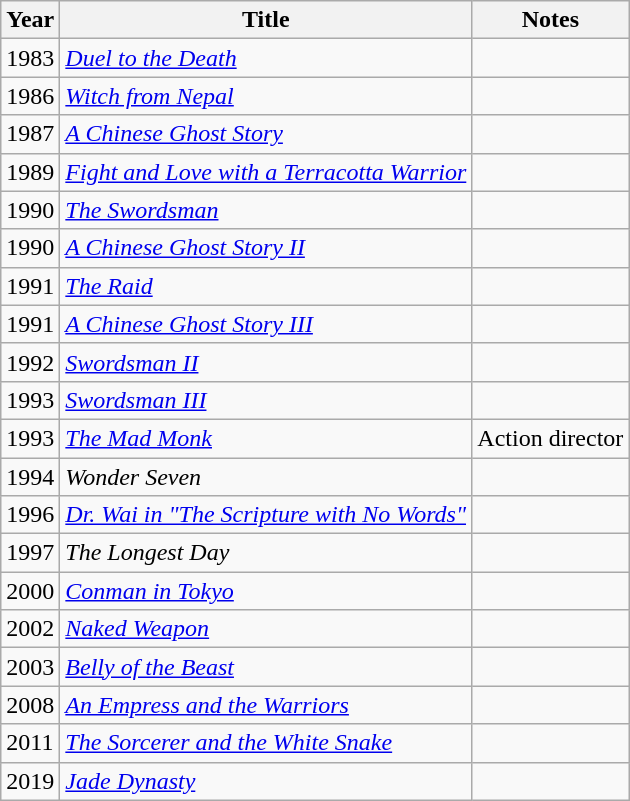<table class="wikitable">
<tr>
<th>Year</th>
<th>Title</th>
<th>Notes</th>
</tr>
<tr>
<td>1983</td>
<td><em><a href='#'>Duel to the Death</a></em></td>
<td></td>
</tr>
<tr>
<td>1986</td>
<td><em><a href='#'>Witch from Nepal</a></em></td>
<td></td>
</tr>
<tr>
<td>1987</td>
<td><em><a href='#'>A Chinese Ghost Story</a></em></td>
<td></td>
</tr>
<tr>
<td>1989</td>
<td><em><a href='#'>Fight and Love with a Terracotta Warrior</a></em></td>
<td></td>
</tr>
<tr>
<td>1990</td>
<td><em><a href='#'>The Swordsman</a></em></td>
<td></td>
</tr>
<tr>
<td>1990</td>
<td><em><a href='#'>A Chinese Ghost Story II</a></em></td>
<td></td>
</tr>
<tr>
<td>1991</td>
<td><em><a href='#'>The Raid</a></em></td>
<td></td>
</tr>
<tr>
<td>1991</td>
<td><em><a href='#'>A Chinese Ghost Story III</a></em></td>
<td></td>
</tr>
<tr>
<td>1992</td>
<td><em><a href='#'>Swordsman II</a></em></td>
<td></td>
</tr>
<tr>
<td>1993</td>
<td><em><a href='#'>Swordsman III</a></em></td>
<td></td>
</tr>
<tr>
<td>1993</td>
<td><em><a href='#'>The Mad Monk</a></em></td>
<td>Action director</td>
</tr>
<tr>
<td>1994</td>
<td><em>Wonder Seven</em></td>
<td></td>
</tr>
<tr>
<td>1996</td>
<td><em><a href='#'>Dr. Wai in "The Scripture with No Words"</a></em></td>
<td></td>
</tr>
<tr>
<td>1997</td>
<td><em>The Longest Day</em></td>
<td></td>
</tr>
<tr>
<td>2000</td>
<td><em><a href='#'>Conman in Tokyo</a></em></td>
<td></td>
</tr>
<tr>
<td>2002</td>
<td><em><a href='#'>Naked Weapon</a></em></td>
<td></td>
</tr>
<tr>
<td>2003</td>
<td><em><a href='#'>Belly of the Beast</a></em></td>
<td></td>
</tr>
<tr>
<td>2008</td>
<td><em><a href='#'>An Empress and the Warriors</a></em></td>
<td></td>
</tr>
<tr>
<td>2011</td>
<td><em><a href='#'>The Sorcerer and the White Snake</a></em></td>
<td></td>
</tr>
<tr>
<td>2019</td>
<td><em><a href='#'>Jade Dynasty</a></em></td>
<td></td>
</tr>
</table>
